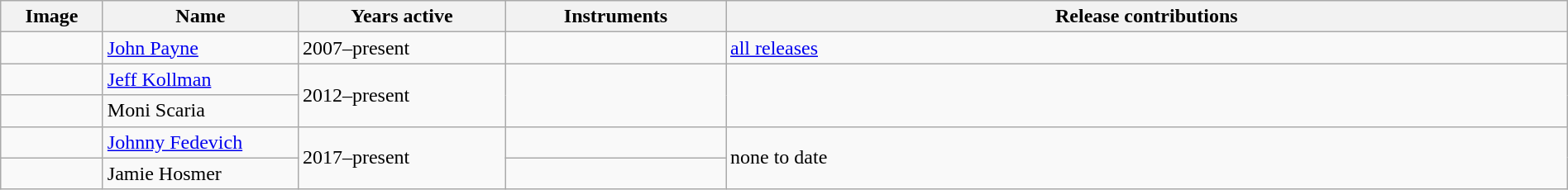<table class="wikitable" width="100%" border="1">
<tr>
<th width="75">Image</th>
<th width="150">Name</th>
<th width="160">Years active</th>
<th width="170">Instruments</th>
<th>Release contributions</th>
</tr>
<tr>
<td></td>
<td><a href='#'>John Payne</a></td>
<td>2007–present</td>
<td></td>
<td><a href='#'>all releases</a></td>
</tr>
<tr>
<td></td>
<td><a href='#'>Jeff Kollman</a></td>
<td rowspan="2">2012–present</td>
<td rowspan="2"></td>
<td rowspan="2"></td>
</tr>
<tr>
<td></td>
<td>Moni Scaria</td>
</tr>
<tr>
<td></td>
<td><a href='#'>Johnny Fedevich</a></td>
<td rowspan="2">2017–present</td>
<td></td>
<td rowspan="2">none to date</td>
</tr>
<tr>
<td></td>
<td>Jamie Hosmer</td>
<td></td>
</tr>
</table>
